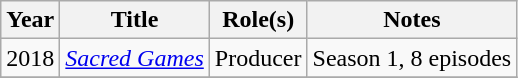<table class="wikitable">
<tr>
<th>Year</th>
<th>Title</th>
<th>Role(s)</th>
<th>Notes</th>
</tr>
<tr>
<td>2018</td>
<td><em><a href='#'>Sacred Games</a></em></td>
<td>Producer</td>
<td>Season 1, 8 episodes</td>
</tr>
<tr>
</tr>
</table>
